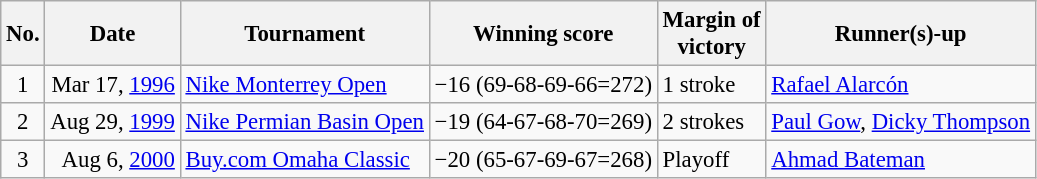<table class="wikitable" style="font-size:95%;">
<tr>
<th>No.</th>
<th>Date</th>
<th>Tournament</th>
<th>Winning score</th>
<th>Margin of<br>victory</th>
<th>Runner(s)-up</th>
</tr>
<tr>
<td align=center>1</td>
<td align=right>Mar 17, <a href='#'>1996</a></td>
<td><a href='#'>Nike Monterrey Open</a></td>
<td>−16 (69-68-69-66=272)</td>
<td>1 stroke</td>
<td> <a href='#'>Rafael Alarcón</a></td>
</tr>
<tr>
<td align=center>2</td>
<td align=right>Aug 29, <a href='#'>1999</a></td>
<td><a href='#'>Nike Permian Basin Open</a></td>
<td>−19 (64-67-68-70=269)</td>
<td>2 strokes</td>
<td> <a href='#'>Paul Gow</a>,  <a href='#'>Dicky Thompson</a></td>
</tr>
<tr>
<td align=center>3</td>
<td align=right>Aug 6, <a href='#'>2000</a></td>
<td><a href='#'>Buy.com Omaha Classic</a></td>
<td>−20 (65-67-69-67=268)</td>
<td>Playoff</td>
<td> <a href='#'>Ahmad Bateman</a></td>
</tr>
</table>
